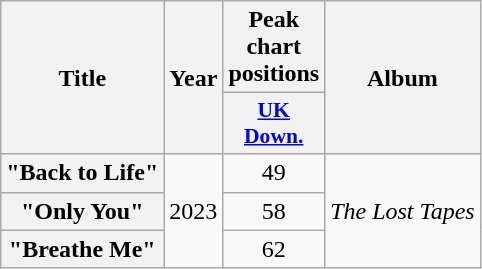<table class="wikitable plainrowheaders" style="text-align:center;">
<tr>
<th scope="col" rowspan="2">Title</th>
<th scope="col" rowspan="2">Year</th>
<th scope="col" colspan="1">Peak chart positions</th>
<th scope="col" rowspan="2">Album</th>
</tr>
<tr>
<th scope="col" style="width:2.5em;font-size:90%;"><a href='#'>UK<br>Down.</a><br></th>
</tr>
<tr>
<th scope="row">"Back to Life"</th>
<td rowspan="3">2023</td>
<td>49</td>
<td rowspan="3"><em>The Lost Tapes</em></td>
</tr>
<tr>
<th scope="row">"Only You"</th>
<td>58</td>
</tr>
<tr>
<th scope="row">"Breathe Me"</th>
<td>62</td>
</tr>
</table>
